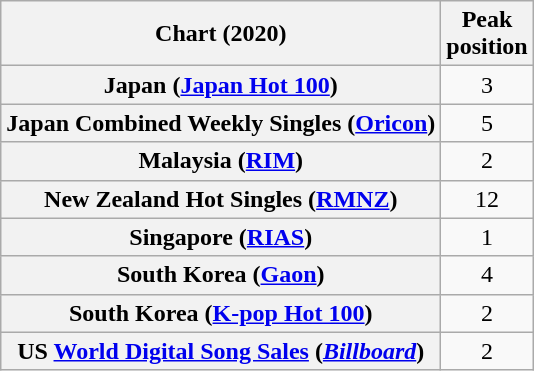<table class="wikitable sortable plainrowheaders" style="text-align:center">
<tr>
<th scope="col">Chart (2020)</th>
<th scope="col">Peak<br>position</th>
</tr>
<tr>
<th scope="row">Japan (<a href='#'>Japan Hot 100</a>)</th>
<td>3</td>
</tr>
<tr>
<th scope="row">Japan Combined Weekly Singles (<a href='#'>Oricon</a>)</th>
<td>5</td>
</tr>
<tr>
<th scope="row">Malaysia (<a href='#'>RIM</a>)</th>
<td>2</td>
</tr>
<tr>
<th scope="row">New Zealand Hot Singles (<a href='#'>RMNZ</a>)</th>
<td>12</td>
</tr>
<tr>
<th scope="row">Singapore (<a href='#'>RIAS</a>)</th>
<td>1</td>
</tr>
<tr>
<th scope="row">South Korea (<a href='#'>Gaon</a>)</th>
<td>4</td>
</tr>
<tr>
<th scope="row">South Korea (<a href='#'>K-pop Hot 100</a>)</th>
<td>2</td>
</tr>
<tr>
<th scope="row">US <a href='#'>World Digital Song Sales</a> (<em><a href='#'>Billboard</a></em>)</th>
<td>2</td>
</tr>
</table>
